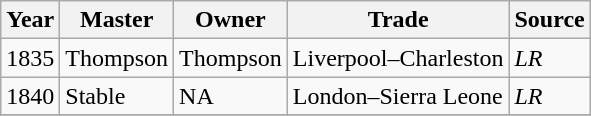<table class="sortable wikitable">
<tr>
<th>Year</th>
<th>Master</th>
<th>Owner</th>
<th>Trade</th>
<th>Source</th>
</tr>
<tr>
<td>1835</td>
<td>Thompson</td>
<td>Thompson</td>
<td>Liverpool–Charleston</td>
<td><em>LR</em></td>
</tr>
<tr>
<td>1840</td>
<td>Stable</td>
<td>NA</td>
<td>London–Sierra Leone</td>
<td><em>LR</em></td>
</tr>
<tr>
</tr>
</table>
